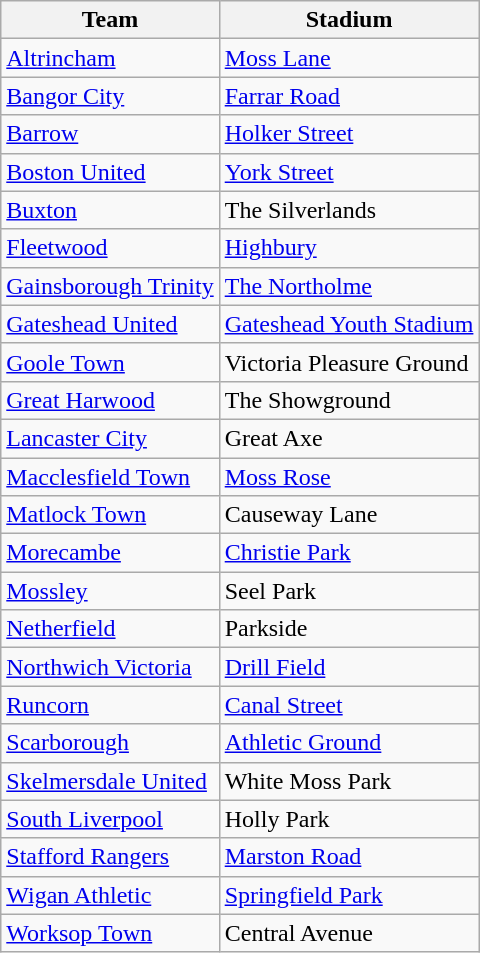<table class="wikitable sortable">
<tr>
<th>Team</th>
<th>Stadium</th>
</tr>
<tr>
<td><a href='#'>Altrincham</a></td>
<td><a href='#'>Moss Lane</a></td>
</tr>
<tr>
<td><a href='#'>Bangor City</a></td>
<td><a href='#'>Farrar Road</a></td>
</tr>
<tr>
<td><a href='#'>Barrow</a></td>
<td><a href='#'>Holker Street</a></td>
</tr>
<tr>
<td><a href='#'>Boston United</a></td>
<td><a href='#'>York Street</a></td>
</tr>
<tr>
<td><a href='#'>Buxton</a></td>
<td>The Silverlands</td>
</tr>
<tr>
<td><a href='#'>Fleetwood</a></td>
<td><a href='#'>Highbury</a></td>
</tr>
<tr>
<td><a href='#'>Gainsborough Trinity</a></td>
<td><a href='#'>The Northolme</a></td>
</tr>
<tr>
<td><a href='#'>Gateshead United</a></td>
<td><a href='#'>Gateshead Youth Stadium</a></td>
</tr>
<tr>
<td><a href='#'>Goole Town</a></td>
<td>Victoria Pleasure Ground</td>
</tr>
<tr>
<td><a href='#'>Great Harwood</a></td>
<td>The Showground</td>
</tr>
<tr>
<td><a href='#'>Lancaster City</a></td>
<td>Great Axe</td>
</tr>
<tr>
<td><a href='#'>Macclesfield Town</a></td>
<td><a href='#'>Moss Rose</a></td>
</tr>
<tr>
<td><a href='#'>Matlock Town</a></td>
<td>Causeway Lane</td>
</tr>
<tr>
<td><a href='#'>Morecambe</a></td>
<td><a href='#'>Christie Park</a></td>
</tr>
<tr>
<td><a href='#'>Mossley</a></td>
<td>Seel Park</td>
</tr>
<tr>
<td><a href='#'>Netherfield</a></td>
<td>Parkside</td>
</tr>
<tr>
<td><a href='#'>Northwich Victoria</a></td>
<td><a href='#'>Drill Field</a></td>
</tr>
<tr>
<td><a href='#'>Runcorn</a></td>
<td><a href='#'>Canal Street</a></td>
</tr>
<tr>
<td><a href='#'>Scarborough</a></td>
<td><a href='#'>Athletic Ground</a></td>
</tr>
<tr>
<td><a href='#'>Skelmersdale United</a></td>
<td>White Moss Park</td>
</tr>
<tr>
<td><a href='#'>South Liverpool</a></td>
<td>Holly Park</td>
</tr>
<tr>
<td><a href='#'>Stafford Rangers</a></td>
<td><a href='#'>Marston Road</a></td>
</tr>
<tr>
<td><a href='#'>Wigan Athletic</a></td>
<td><a href='#'>Springfield Park</a></td>
</tr>
<tr>
<td><a href='#'>Worksop Town</a></td>
<td>Central Avenue</td>
</tr>
</table>
